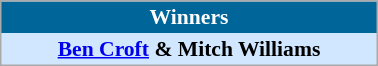<table align=center cellpadding="2" cellspacing="0" style="background: #f9f9f9; border: 1px #aaa solid; border-collapse: collapse; font-size: 90%;" width=20%>
<tr align=center bgcolor=#006699 style="color:white;">
<th width=100%><strong>Winners</strong></th>
</tr>
<tr align=center bgcolor=#D0E7FF>
<td align=center> <strong><a href='#'>Ben Croft</a> & Mitch Williams</strong></td>
</tr>
</table>
